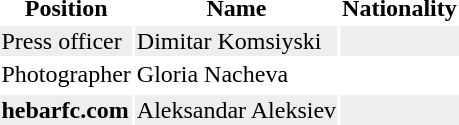<table class="toccolours">
<tr>
<th bgcolor=>Position</th>
<th bgcolor=>Name</th>
<th bgcolor=>Nationality</th>
</tr>
<tr style="background:#eee;">
<td>Press officer</td>
<td>Dimitar Komsiyski</td>
<td></td>
</tr>
<tr>
<td>Photographer</td>
<td>Gloria Nacheva</td>
<td></td>
</tr>
<tr>
</tr>
<tr style="background:#eee;">
<td><strong>hebarfc.com</strong></td>
<td>Aleksandar Aleksiev</td>
<td></td>
</tr>
<tr>
</tr>
</table>
